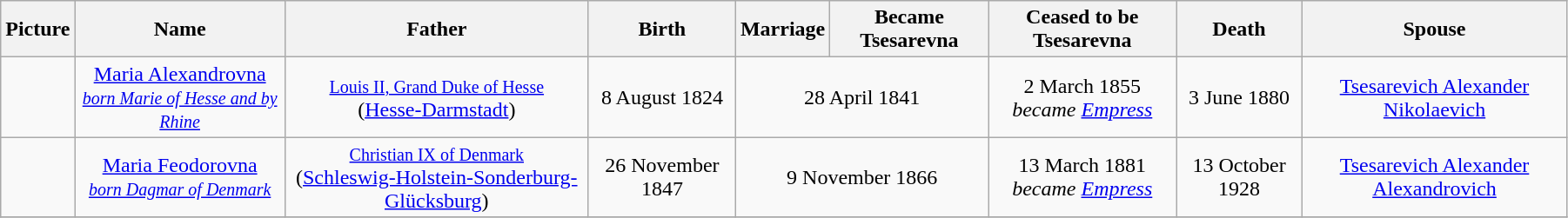<table width=95% class="wikitable">
<tr>
<th>Picture</th>
<th>Name</th>
<th>Father</th>
<th>Birth</th>
<th>Marriage</th>
<th>Became Tsesarevna</th>
<th>Ceased to be Tsesarevna</th>
<th>Death</th>
<th>Spouse</th>
</tr>
<tr>
<td align="center"></td>
<td align="center"><a href='#'>Maria Alexandrovna<br><small><em>born Marie of Hesse and by Rhine</em></small></a></td>
<td align="center"><small><a href='#'>Louis II, Grand Duke of Hesse</a></small><br>(<a href='#'>Hesse-Darmstadt</a>)</td>
<td align="center">8 August 1824</td>
<td align="center" colspan="2">28 April 1841</td>
<td align="center">2 March 1855<br><em>became <a href='#'>Empress</a></em></td>
<td align="center">3 June 1880</td>
<td align="center"><a href='#'>Tsesarevich Alexander Nikolaevich</a></td>
</tr>
<tr>
<td align="center"></td>
<td align="center"><a href='#'>Maria Feodorovna<br><small><em>born Dagmar of Denmark</em></small></a></td>
<td align="center"><small><a href='#'>Christian IX of Denmark</a></small> <br>(<a href='#'>Schleswig-Holstein-Sonderburg-Glücksburg</a>)</td>
<td align="center">26 November 1847</td>
<td align="center" colspan="2">9 November 1866</td>
<td align="center">13 March 1881<br><em>became <a href='#'>Empress</a></em></td>
<td align="center">13 October 1928</td>
<td align="center"><a href='#'>Tsesarevich Alexander Alexandrovich</a></td>
</tr>
<tr>
</tr>
</table>
